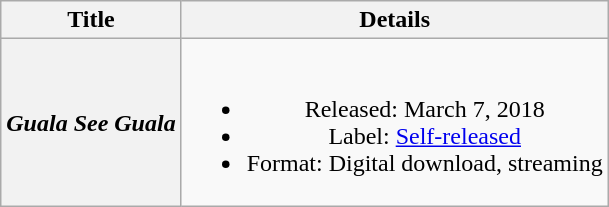<table class="wikitable plainrowheaders" style="text-align: center;">
<tr>
<th>Title</th>
<th>Details</th>
</tr>
<tr>
<th scope="row"><em>Guala See Guala</em></th>
<td><br><ul><li>Released: March 7, 2018</li><li>Label: <a href='#'>Self-released</a></li><li>Format: Digital download, streaming</li></ul></td>
</tr>
</table>
